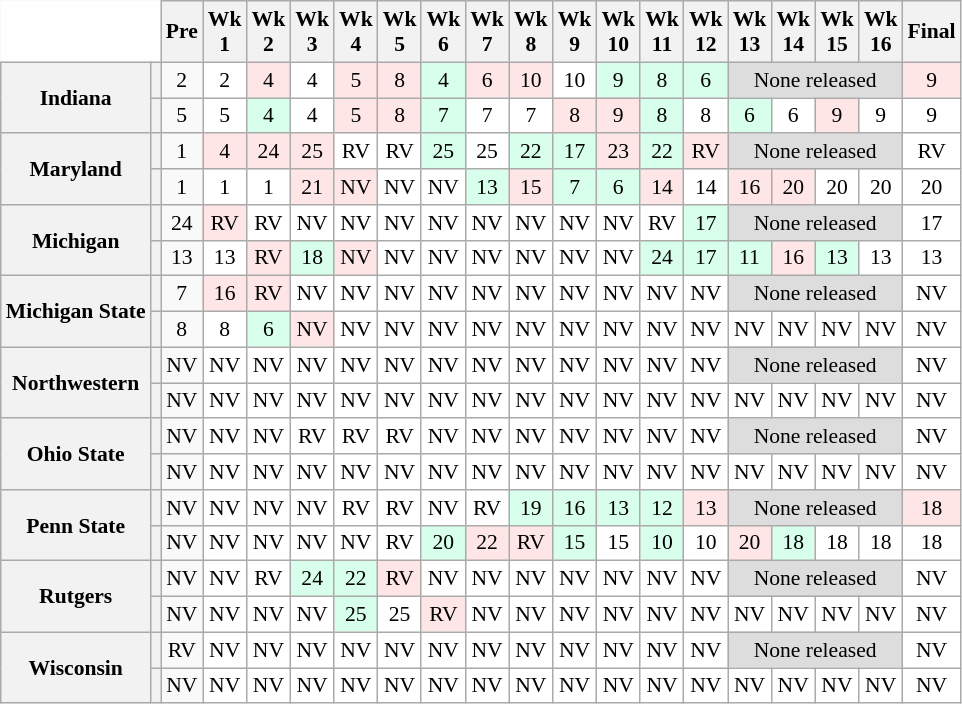<table class="wikitable" style="white-space:nowrap;font-size:90%;text-align:center;">
<tr>
<th colspan=2 style="background:white; border-top-style:hidden; border-left-style:hidden;"> </th>
<th>Pre</th>
<th>Wk<br> 1</th>
<th>Wk<br>2</th>
<th>Wk<br>3</th>
<th>Wk<br>4</th>
<th>Wk<br>5</th>
<th>Wk<br>6</th>
<th>Wk<br>7</th>
<th>Wk<br>8</th>
<th>Wk<br>9</th>
<th>Wk<br>10</th>
<th>Wk<br>11</th>
<th>Wk<br>12</th>
<th>Wk<br>13</th>
<th>Wk<br>14</th>
<th>Wk<br>15</th>
<th>Wk<br>16</th>
<th>Final</th>
</tr>
<tr>
<th rowspan=2 style=>Indiana</th>
<th></th>
<td>2</td>
<td style="background:#FFF;">2</td>
<td style="background:#ffe6e6;">4</td>
<td style="background:#FFF;">4</td>
<td style="background:#ffe6e6;">5</td>
<td style="background:#ffe6e6;">8</td>
<td style="background:#d8ffeb;">4</td>
<td style="background:#ffe6e6;">6</td>
<td style="background:#ffe6e6;">10</td>
<td style="background:#FFF;">10</td>
<td style="background:#d8ffeb;">9</td>
<td style="background:#d8ffeb;">8</td>
<td style="background:#d8ffeb;">6</td>
<td colspan="4" style="background:#DDD;">None released</td>
<td style="background:#ffe6e6;">9</td>
</tr>
<tr>
<th></th>
<td>5</td>
<td style="background:#FFF;">5</td>
<td style="background:#d8ffeb;">4</td>
<td style="background:#FFF;">4</td>
<td style="background:#ffe6e6;">5</td>
<td style="background:#ffe6e6;">8</td>
<td style="background:#d8ffeb;">7</td>
<td style="background:#FFF;">7</td>
<td style="background:#FFF;">7</td>
<td style="background:#ffe6e6;">8</td>
<td style="background:#ffe6e6;">9</td>
<td style="background:#d8ffeb;">8</td>
<td style="background:#FFF;">8</td>
<td style="background:#d8ffeb;">6</td>
<td style="background:#FFF;">6</td>
<td style="background:#ffe6e6;">9</td>
<td style="background:#FFF;">9</td>
<td style="background:#FFF;">9</td>
</tr>
<tr>
<th rowspan=2 style=>Maryland</th>
<th></th>
<td>1</td>
<td style="background:#ffe6e6;">4</td>
<td style="background:#ffe6e6;">24</td>
<td style="background:#ffe6e6;">25</td>
<td style="background:#FFF;">RV</td>
<td style="background:#FFF;">RV</td>
<td style="background:#d8ffeb;">25</td>
<td style="background:#FFF;">25</td>
<td style="background:#d8ffeb;">22</td>
<td style="background:#d8ffeb;">17</td>
<td style="background:#ffe6e6;">23</td>
<td style="background:#d8ffeb;">22</td>
<td style="background:#ffe6e6;">RV</td>
<td colspan="4" style="background:#DDD;">None released</td>
<td style="background:#FFF;">RV</td>
</tr>
<tr>
<th></th>
<td>1</td>
<td style="background:#FFF;">1</td>
<td style="background:#FFF;">1</td>
<td style="background:#ffe6e6;">21</td>
<td style="background:#ffe6e6;">NV</td>
<td style="background:#FFF;">NV</td>
<td style="background:#FFF;">NV</td>
<td style="background:#d8ffeb;">13</td>
<td style="background:#ffe6e6;">15</td>
<td style="background:#d8ffeb;">7</td>
<td style="background:#d8ffeb;">6</td>
<td style="background:#ffe6e6;">14</td>
<td style="background:#FFF;">14</td>
<td style="background:#ffe6e6;">16</td>
<td style="background:#ffe6e6;">20</td>
<td style="background:#FFF;">20</td>
<td style="background:#FFF;">20</td>
<td style="background:#FFF;">20</td>
</tr>
<tr>
<th rowspan=2 style=>Michigan</th>
<th></th>
<td>24</td>
<td style="background:#ffe6e6;">RV</td>
<td style="background:#FFF;">RV</td>
<td style="background:#FFF;">NV</td>
<td style="background:#FFF;">NV</td>
<td style="background:#FFF;">NV</td>
<td style="background:#FFF;">NV</td>
<td style="background:#FFF;">NV</td>
<td style="background:#FFF;">NV</td>
<td style="background:#FFF;">NV</td>
<td style="background:#FFF;">NV</td>
<td style="background:#FFF;">RV</td>
<td style="background:#d8ffeb;">17</td>
<td colspan="4" style="background:#DDD;">None released</td>
<td style="background:#FFF;">17</td>
</tr>
<tr>
<th></th>
<td>13</td>
<td style="background:#FFF;">13</td>
<td style="background:#ffe6e6;">RV</td>
<td style="background:#d8ffeb;">18</td>
<td style="background:#ffe6e6;">NV</td>
<td style="background:#FFF;">NV</td>
<td style="background:#FFF;">NV</td>
<td style="background:#FFF;">NV</td>
<td style="background:#FFF;">NV</td>
<td style="background:#FFF;">NV</td>
<td style="background:#FFF;">NV</td>
<td style="background:#d8ffeb;">24</td>
<td style="background:#d8ffeb;">17</td>
<td style="background:#d8ffeb;">11</td>
<td style="background:#ffe6e6;">16</td>
<td style="background:#d8ffeb;">13</td>
<td style="background:#FFF;">13</td>
<td style="background:#FFF;">13</td>
</tr>
<tr>
<th rowspan=2 style=>Michigan State</th>
<th></th>
<td>7</td>
<td style="background:#ffe6e6;">16</td>
<td style="background:#ffe6e6;">RV</td>
<td style="background:#FFF;">NV</td>
<td style="background:#FFF;">NV</td>
<td style="background:#FFF;">NV</td>
<td style="background:#FFF;">NV</td>
<td style="background:#FFF;">NV</td>
<td style="background:#FFF;">NV</td>
<td style="background:#FFF;">NV</td>
<td style="background:#FFF;">NV</td>
<td style="background:#FFF;">NV</td>
<td style="background:#FFF;">NV</td>
<td colspan="4" style="background:#DDD;">None released</td>
<td style="background:#FFF;">NV</td>
</tr>
<tr>
<th></th>
<td>8</td>
<td style="background:#FFF;">8</td>
<td style="background:#d8ffeb;">6</td>
<td style="background:#ffe6e6;">NV</td>
<td style="background:#FFF;">NV</td>
<td style="background:#FFF;">NV</td>
<td style="background:#FFF;">NV</td>
<td style="background:#FFF;">NV</td>
<td style="background:#FFF;">NV</td>
<td style="background:#FFF;">NV</td>
<td style="background:#FFF;">NV</td>
<td style="background:#FFF;">NV</td>
<td style="background:#FFF;">NV</td>
<td style="background:#FFF;">NV</td>
<td style="background:#FFF;">NV</td>
<td style="background:#FFF;">NV</td>
<td style="background:#FFF;">NV</td>
<td style="background:#FFF;">NV</td>
</tr>
<tr>
<th rowspan=2 style=>Northwestern</th>
<th></th>
<td>NV</td>
<td style="background:#FFF;">NV</td>
<td style="background:#FFF;">NV</td>
<td style="background:#FFF;">NV</td>
<td style="background:#FFF;">NV</td>
<td style="background:#FFF;">NV</td>
<td style="background:#FFF;">NV</td>
<td style="background:#FFF;">NV</td>
<td style="background:#FFF;">NV</td>
<td style="background:#FFF;">NV</td>
<td style="background:#FFF;">NV</td>
<td style="background:#FFF;">NV</td>
<td style="background:#FFF;">NV</td>
<td colspan="4" style="background:#DDD;">None released</td>
<td style="background:#FFF;">NV</td>
</tr>
<tr>
<th></th>
<td>NV</td>
<td style="background:#FFF;">NV</td>
<td style="background:#FFF;">NV</td>
<td style="background:#FFF;">NV</td>
<td style="background:#FFF;">NV</td>
<td style="background:#FFF;">NV</td>
<td style="background:#FFF;">NV</td>
<td style="background:#FFF;">NV</td>
<td style="background:#FFF;">NV</td>
<td style="background:#FFF;">NV</td>
<td style="background:#FFF;">NV</td>
<td style="background:#FFF;">NV</td>
<td style="background:#FFF;">NV</td>
<td style="background:#FFF;">NV</td>
<td style="background:#FFF;">NV</td>
<td style="background:#FFF;">NV</td>
<td style="background:#FFF;">NV</td>
<td style="background:#FFF;">NV</td>
</tr>
<tr>
<th rowspan=2 style=>Ohio State</th>
<th></th>
<td>NV</td>
<td style="background:#FFF;">NV</td>
<td style="background:#FFF;">NV</td>
<td style="background:#FFF;">RV</td>
<td style="background:#FFF;">RV</td>
<td style="background:#FFF;">RV</td>
<td style="background:#FFF;">NV</td>
<td style="background:#FFF;">NV</td>
<td style="background:#FFF;">NV</td>
<td style="background:#FFF;">NV</td>
<td style="background:#FFF;">NV</td>
<td style="background:#FFF;">NV</td>
<td style="background:#FFF;">NV</td>
<td colspan="4" style="background:#DDD;">None released</td>
<td style="background:#FFF;">NV</td>
</tr>
<tr>
<th></th>
<td>NV</td>
<td style="background:#FFF;">NV</td>
<td style="background:#FFF;">NV</td>
<td style="background:#FFF;">NV</td>
<td style="background:#FFF;">NV</td>
<td style="background:#FFF;">NV</td>
<td style="background:#FFF;">NV</td>
<td style="background:#FFF;">NV</td>
<td style="background:#FFF;">NV</td>
<td style="background:#FFF;">NV</td>
<td style="background:#FFF;">NV</td>
<td style="background:#FFF;">NV</td>
<td style="background:#FFF;">NV</td>
<td style="background:#FFF;">NV</td>
<td style="background:#FFF;">NV</td>
<td style="background:#FFF;">NV</td>
<td style="background:#FFF;">NV</td>
<td style="background:#FFF;">NV</td>
</tr>
<tr>
<th rowspan=2 style=>Penn State</th>
<th></th>
<td>NV</td>
<td style="background:#FFF;">NV</td>
<td style="background:#FFF;">NV</td>
<td style="background:#FFF;">NV</td>
<td style="background:#FFF;">RV</td>
<td style="background:#FFF;">RV</td>
<td style="background:#FFF;">NV</td>
<td style="background:#FFF;">RV</td>
<td style="background:#d8ffeb;">19</td>
<td style="background:#d8ffeb;">16</td>
<td style="background:#d8ffeb;">13</td>
<td style="background:#d8ffeb;">12</td>
<td style="background:#ffe6e6;">13</td>
<td colspan="4" style="background:#DDD;">None released</td>
<td style="background:#ffe6e6;">18</td>
</tr>
<tr>
<th></th>
<td>NV</td>
<td style="background:#FFF;">NV</td>
<td style="background:#FFF;">NV</td>
<td style="background:#FFF;">NV</td>
<td style="background:#FFF;">NV</td>
<td style="background:#FFF;">RV</td>
<td style="background:#d8ffeb;">20</td>
<td style="background:#ffe6e6;">22</td>
<td style="background:#ffe6e6;">RV</td>
<td style="background:#d8ffeb;">15</td>
<td style="background:#FFF;">15</td>
<td style="background:#d8ffeb;">10</td>
<td style="background:#FFF;">10</td>
<td style="background:#ffe6e6;">20</td>
<td style="background:#d8ffeb;">18</td>
<td style="background:#FFF;">18</td>
<td style="background:#FFF;">18</td>
<td style="background:#FFF;">18</td>
</tr>
<tr>
<th rowspan=2 style=>Rutgers</th>
<th></th>
<td>NV</td>
<td style="background:#FFF;">NV</td>
<td style="background:#FFF;">RV</td>
<td style="background:#d8ffeb;">24</td>
<td style="background:#d8ffeb;">22</td>
<td style="background:#ffe6e6;">RV</td>
<td style="background:#FFF;">NV</td>
<td style="background:#FFF;">NV</td>
<td style="background:#FFF;">NV</td>
<td style="background:#FFF;">NV</td>
<td style="background:#FFF;">NV</td>
<td style="background:#FFF;">NV</td>
<td style="background:#FFF;">NV</td>
<td colspan="4" style="background:#DDD;">None released</td>
<td style="background:#FFF;">NV</td>
</tr>
<tr>
<th></th>
<td>NV</td>
<td style="background:#FFF;">NV</td>
<td style="background:#FFF;">NV</td>
<td style="background:#FFF;">NV</td>
<td style="background:#d8ffeb;">25</td>
<td style="background:#FFF;">25</td>
<td style="background:#ffe6e6;">RV</td>
<td style="background:#FFF;">NV</td>
<td style="background:#FFF;">NV</td>
<td style="background:#FFF;">NV</td>
<td style="background:#FFF;">NV</td>
<td style="background:#FFF;">NV</td>
<td style="background:#FFF;">NV</td>
<td style="background:#FFF;">NV</td>
<td style="background:#FFF;">NV</td>
<td style="background:#FFF;">NV</td>
<td style="background:#FFF;">NV</td>
<td style="background:#FFF;">NV</td>
</tr>
<tr>
<th rowspan=2 style=>Wisconsin</th>
<th></th>
<td>RV</td>
<td style="background:#FFF;">NV</td>
<td style="background:#FFF;">NV</td>
<td style="background:#FFF;">NV</td>
<td style="background:#FFF;">NV</td>
<td style="background:#FFF;">NV</td>
<td style="background:#FFF;">NV</td>
<td style="background:#FFF;">NV</td>
<td style="background:#FFF;">NV</td>
<td style="background:#FFF;">NV</td>
<td style="background:#FFF;">NV</td>
<td style="background:#FFF;">NV</td>
<td style="background:#FFF;">NV</td>
<td colspan="4" style="background:#DDD;">None released</td>
<td style="background:#FFF;">NV</td>
</tr>
<tr>
<th></th>
<td>NV</td>
<td style="background:#FFF;">NV</td>
<td style="background:#FFF;">NV</td>
<td style="background:#FFF;">NV</td>
<td style="background:#FFF;">NV</td>
<td style="background:#FFF;">NV</td>
<td style="background:#FFF;">NV</td>
<td style="background:#FFF;">NV</td>
<td style="background:#FFF;">NV</td>
<td style="background:#FFF;">NV</td>
<td style="background:#FFF;">NV</td>
<td style="background:#FFF;">NV</td>
<td style="background:#FFF;">NV</td>
<td style="background:#FFF;">NV</td>
<td style="background:#FFF;">NV</td>
<td style="background:#FFF;">NV</td>
<td style="background:#FFF;">NV</td>
<td style="background:#FFF;">NV</td>
</tr>
</table>
